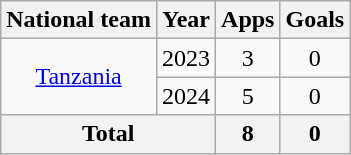<table class="wikitable" style="text-align:center">
<tr>
<th>National team</th>
<th>Year</th>
<th>Apps</th>
<th>Goals</th>
</tr>
<tr>
<td rowspan="2"><a href='#'>Tanzania</a></td>
<td>2023</td>
<td>3</td>
<td>0</td>
</tr>
<tr>
<td>2024</td>
<td>5</td>
<td>0</td>
</tr>
<tr>
<th colspan="2">Total</th>
<th>8</th>
<th>0</th>
</tr>
</table>
